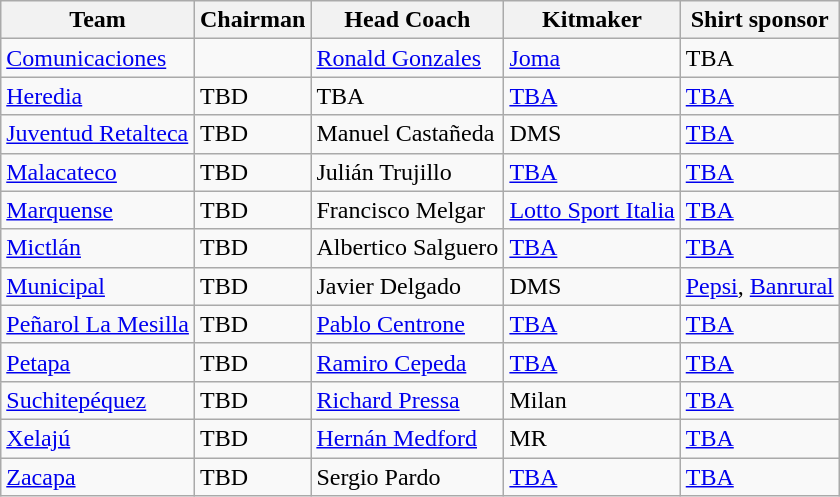<table class="wikitable sortable" style="text-align: left;">
<tr>
<th>Team</th>
<th>Chairman</th>
<th>Head Coach</th>
<th>Kitmaker</th>
<th>Shirt sponsor</th>
</tr>
<tr>
<td><a href='#'>Comunicaciones</a></td>
<td></td>
<td> <a href='#'>Ronald Gonzales</a></td>
<td><a href='#'>Joma</a></td>
<td>TBA</td>
</tr>
<tr>
<td><a href='#'>Heredia</a></td>
<td> TBD</td>
<td> TBA</td>
<td><a href='#'>TBA</a></td>
<td><a href='#'>TBA</a></td>
</tr>
<tr>
<td><a href='#'>Juventud Retalteca</a></td>
<td> TBD</td>
<td> Manuel Castañeda</td>
<td>DMS</td>
<td><a href='#'>TBA</a></td>
</tr>
<tr>
<td><a href='#'>Malacateco</a></td>
<td> TBD</td>
<td> Julián Trujillo</td>
<td><a href='#'>TBA</a></td>
<td><a href='#'>TBA</a></td>
</tr>
<tr>
<td><a href='#'>Marquense</a></td>
<td> TBD</td>
<td> Francisco Melgar</td>
<td><a href='#'>Lotto Sport Italia</a></td>
<td><a href='#'>TBA</a></td>
</tr>
<tr>
<td><a href='#'>Mictlán</a></td>
<td> TBD</td>
<td> Albertico Salguero</td>
<td><a href='#'>TBA</a></td>
<td><a href='#'>TBA</a></td>
</tr>
<tr>
<td><a href='#'>Municipal</a></td>
<td> TBD</td>
<td> Javier Delgado</td>
<td>DMS</td>
<td><a href='#'>Pepsi</a>, <a href='#'>Banrural</a></td>
</tr>
<tr>
<td><a href='#'>Peñarol La Mesilla</a></td>
<td> TBD</td>
<td> <a href='#'>Pablo Centrone</a></td>
<td><a href='#'>TBA</a></td>
<td><a href='#'>TBA</a></td>
</tr>
<tr>
<td><a href='#'>Petapa</a></td>
<td> TBD</td>
<td> <a href='#'>Ramiro Cepeda</a></td>
<td><a href='#'>TBA</a></td>
<td><a href='#'>TBA</a></td>
</tr>
<tr>
<td><a href='#'>Suchitepéquez</a></td>
<td> TBD</td>
<td> <a href='#'>Richard Pressa</a></td>
<td>Milan</td>
<td><a href='#'>TBA</a></td>
</tr>
<tr>
<td><a href='#'>Xelajú</a></td>
<td> TBD</td>
<td> <a href='#'>Hernán Medford</a></td>
<td>MR</td>
<td><a href='#'>TBA</a></td>
</tr>
<tr>
<td><a href='#'>Zacapa</a></td>
<td> TBD</td>
<td> Sergio Pardo</td>
<td><a href='#'>TBA</a></td>
<td><a href='#'>TBA</a></td>
</tr>
</table>
